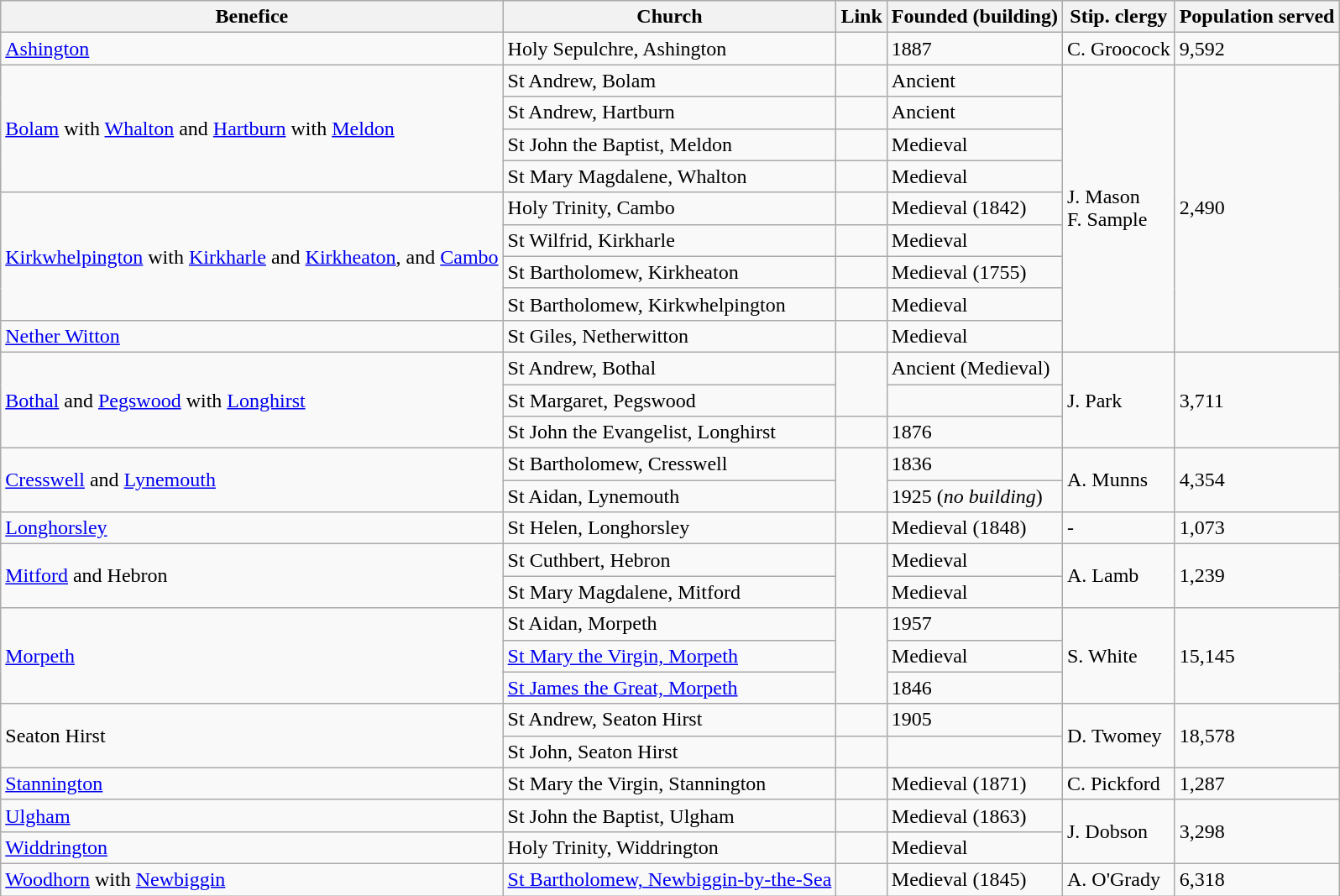<table class="wikitable">
<tr>
<th>Benefice</th>
<th>Church</th>
<th>Link</th>
<th>Founded (building)</th>
<th>Stip. clergy</th>
<th>Population served</th>
</tr>
<tr>
<td><a href='#'>Ashington</a></td>
<td>Holy Sepulchre, Ashington</td>
<td></td>
<td>1887</td>
<td>C. Groocock</td>
<td>9,592</td>
</tr>
<tr>
<td rowspan="4"><a href='#'>Bolam</a> with <a href='#'>Whalton</a> and <a href='#'>Hartburn</a> with <a href='#'>Meldon</a></td>
<td>St Andrew, Bolam</td>
<td></td>
<td>Ancient</td>
<td rowspan="9">J. Mason<br>F. Sample</td>
<td rowspan="9">2,490</td>
</tr>
<tr>
<td>St Andrew, Hartburn</td>
<td></td>
<td>Ancient</td>
</tr>
<tr>
<td>St John the Baptist, Meldon</td>
<td></td>
<td>Medieval</td>
</tr>
<tr>
<td>St Mary Magdalene, Whalton</td>
<td></td>
<td>Medieval</td>
</tr>
<tr>
<td rowspan="4"><a href='#'>Kirkwhelpington</a> with <a href='#'>Kirkharle</a> and <a href='#'>Kirkheaton</a>, and <a href='#'>Cambo</a></td>
<td>Holy Trinity, Cambo</td>
<td></td>
<td>Medieval (1842)</td>
</tr>
<tr>
<td>St Wilfrid, Kirkharle</td>
<td></td>
<td>Medieval</td>
</tr>
<tr>
<td>St Bartholomew, Kirkheaton</td>
<td></td>
<td>Medieval (1755)</td>
</tr>
<tr>
<td>St Bartholomew, Kirkwhelpington</td>
<td></td>
<td>Medieval</td>
</tr>
<tr>
<td><a href='#'>Nether Witton</a></td>
<td>St Giles, Netherwitton</td>
<td></td>
<td>Medieval</td>
</tr>
<tr>
<td rowspan="3"><a href='#'>Bothal</a> and <a href='#'>Pegswood</a> with <a href='#'>Longhirst</a></td>
<td>St Andrew, Bothal</td>
<td rowspan="2"></td>
<td>Ancient (Medieval)</td>
<td rowspan="3">J. Park</td>
<td rowspan="3">3,711</td>
</tr>
<tr>
<td>St Margaret, Pegswood</td>
<td></td>
</tr>
<tr>
<td>St John the Evangelist, Longhirst</td>
<td></td>
<td>1876</td>
</tr>
<tr>
<td rowspan="2"><a href='#'>Cresswell</a> and <a href='#'>Lynemouth</a></td>
<td>St Bartholomew, Cresswell</td>
<td rowspan="2"></td>
<td>1836</td>
<td rowspan="2">A. Munns</td>
<td rowspan="2">4,354</td>
</tr>
<tr>
<td>St Aidan, Lynemouth</td>
<td>1925 (<em>no building</em>)</td>
</tr>
<tr>
<td><a href='#'>Longhorsley</a></td>
<td>St Helen, Longhorsley</td>
<td></td>
<td>Medieval (1848)</td>
<td>-</td>
<td>1,073</td>
</tr>
<tr>
<td rowspan="2"><a href='#'>Mitford</a> and Hebron</td>
<td>St Cuthbert, Hebron</td>
<td rowspan="2"></td>
<td>Medieval</td>
<td rowspan="2">A. Lamb</td>
<td rowspan="2">1,239</td>
</tr>
<tr>
<td>St Mary Magdalene, Mitford</td>
<td>Medieval</td>
</tr>
<tr>
<td rowspan="3"><a href='#'>Morpeth</a></td>
<td>St Aidan, Morpeth</td>
<td rowspan="3"></td>
<td>1957</td>
<td rowspan="3">S. White</td>
<td rowspan="3">15,145</td>
</tr>
<tr>
<td><a href='#'>St Mary the Virgin, Morpeth</a></td>
<td>Medieval</td>
</tr>
<tr>
<td><a href='#'>St James the Great, Morpeth</a></td>
<td>1846</td>
</tr>
<tr>
<td rowspan="2">Seaton Hirst</td>
<td>St Andrew, Seaton Hirst</td>
<td></td>
<td>1905</td>
<td rowspan="2">D. Twomey</td>
<td rowspan="2">18,578</td>
</tr>
<tr>
<td>St John, Seaton Hirst</td>
<td></td>
<td></td>
</tr>
<tr>
<td><a href='#'>Stannington</a></td>
<td>St Mary the Virgin, Stannington</td>
<td></td>
<td>Medieval (1871)</td>
<td>C. Pickford</td>
<td>1,287</td>
</tr>
<tr>
<td><a href='#'>Ulgham</a></td>
<td>St John the Baptist, Ulgham</td>
<td></td>
<td>Medieval (1863)</td>
<td rowspan="2">J. Dobson</td>
<td rowspan="2">3,298</td>
</tr>
<tr>
<td><a href='#'>Widdrington</a></td>
<td>Holy Trinity, Widdrington</td>
<td></td>
<td>Medieval</td>
</tr>
<tr>
<td><a href='#'>Woodhorn</a> with <a href='#'>Newbiggin</a></td>
<td><a href='#'>St Bartholomew, Newbiggin-by-the-Sea</a></td>
<td></td>
<td>Medieval (1845)</td>
<td>A. O'Grady</td>
<td>6,318</td>
</tr>
</table>
